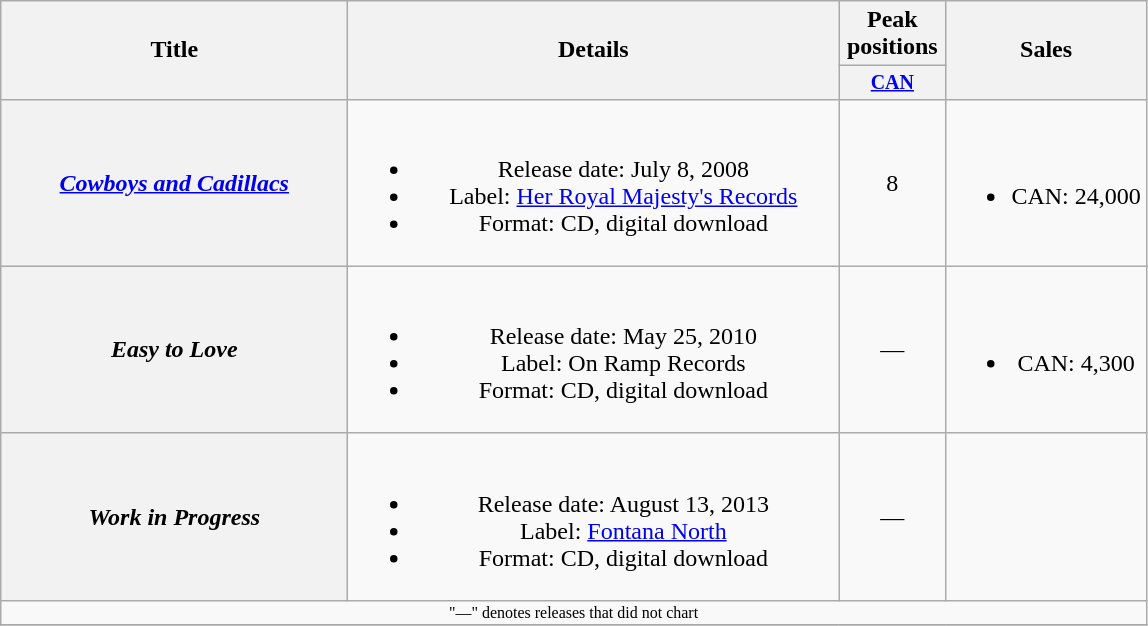<table class="wikitable plainrowheaders" style="text-align:center;">
<tr>
<th rowspan="2" style="width:14em;">Title</th>
<th rowspan="2" style="width:20em;">Details</th>
<th colspan="1">Peak positions</th>
<th rowspan="2">Sales</th>
</tr>
<tr style="font-size:smaller;">
<th width="65"><a href='#'>CAN</a></th>
</tr>
<tr>
<th scope="row"><em><a href='#'>Cowboys and Cadillacs</a></em></th>
<td><br><ul><li>Release date: July 8, 2008</li><li>Label: <a href='#'>Her Royal Majesty's Records</a></li><li>Format: CD, digital download</li></ul></td>
<td>8</td>
<td><br><ul><li>CAN: 24,000</li></ul></td>
</tr>
<tr>
<th scope="row"><em>Easy to Love</em></th>
<td><br><ul><li>Release date: May 25, 2010</li><li>Label: On Ramp Records</li><li>Format: CD, digital download</li></ul></td>
<td>—</td>
<td><br><ul><li>CAN: 4,300</li></ul></td>
</tr>
<tr>
<th scope="row"><em>Work in Progress</em></th>
<td><br><ul><li>Release date: August 13, 2013</li><li>Label: <a href='#'>Fontana North</a></li><li>Format: CD, digital download</li></ul></td>
<td>—</td>
<td></td>
</tr>
<tr>
<td colspan="4" style="font-size:8pt">"—" denotes releases that did not chart</td>
</tr>
<tr>
</tr>
</table>
